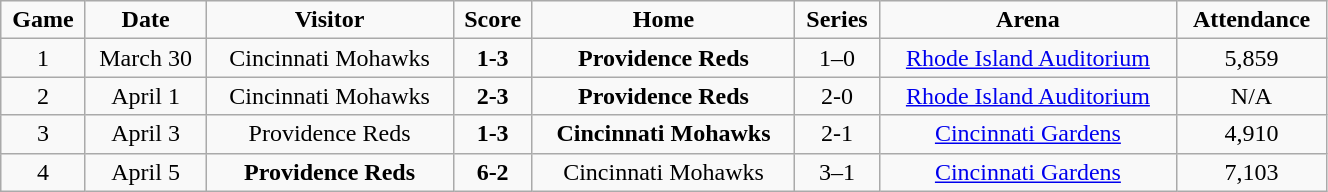<table class="wikitable" width="70%">
<tr align="center">
<td><strong>Game</strong></td>
<td><strong>Date</strong></td>
<td><strong>Visitor</strong></td>
<td><strong>Score</strong></td>
<td><strong>Home</strong></td>
<td><strong>Series</strong></td>
<td><strong>Arena</strong></td>
<td><strong>Attendance</strong></td>
</tr>
<tr align="center">
<td>1</td>
<td>March 30</td>
<td>Cincinnati Mohawks</td>
<td><strong>1-3</strong></td>
<td><strong>Providence Reds</strong></td>
<td>1–0</td>
<td><a href='#'>Rhode Island Auditorium</a></td>
<td>5,859</td>
</tr>
<tr align="center">
<td>2</td>
<td>April 1</td>
<td>Cincinnati Mohawks</td>
<td><strong>2-3</strong></td>
<td><strong>Providence Reds</strong></td>
<td>2-0</td>
<td><a href='#'>Rhode Island Auditorium</a></td>
<td>N/A</td>
</tr>
<tr align="center">
<td>3</td>
<td>April 3</td>
<td>Providence Reds</td>
<td><strong>1-3</strong></td>
<td><strong>Cincinnati Mohawks</strong></td>
<td>2-1</td>
<td><a href='#'>Cincinnati Gardens</a></td>
<td>4,910</td>
</tr>
<tr align="center">
<td>4</td>
<td>April 5</td>
<td><strong>Providence Reds</strong></td>
<td><strong>6-2</strong></td>
<td>Cincinnati Mohawks</td>
<td>3–1</td>
<td><a href='#'>Cincinnati Gardens</a></td>
<td>7,103</td>
</tr>
</table>
